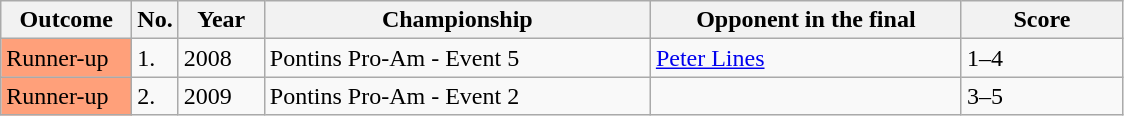<table class="sortable wikitable">
<tr>
<th width="80">Outcome</th>
<th width="20">No.</th>
<th width="50">Year</th>
<th width="250">Championship</th>
<th width="200">Opponent in the final</th>
<th width="100">Score</th>
</tr>
<tr>
<td style="background:#ffa07a;">Runner-up</td>
<td>1.</td>
<td>2008</td>
<td>Pontins Pro-Am - Event 5</td>
<td> <a href='#'>Peter Lines</a></td>
<td>1–4</td>
</tr>
<tr>
<td style="background:#ffa07a;">Runner-up</td>
<td>2.</td>
<td>2009</td>
<td>Pontins Pro-Am - Event 2</td>
<td> </td>
<td>3–5</td>
</tr>
</table>
